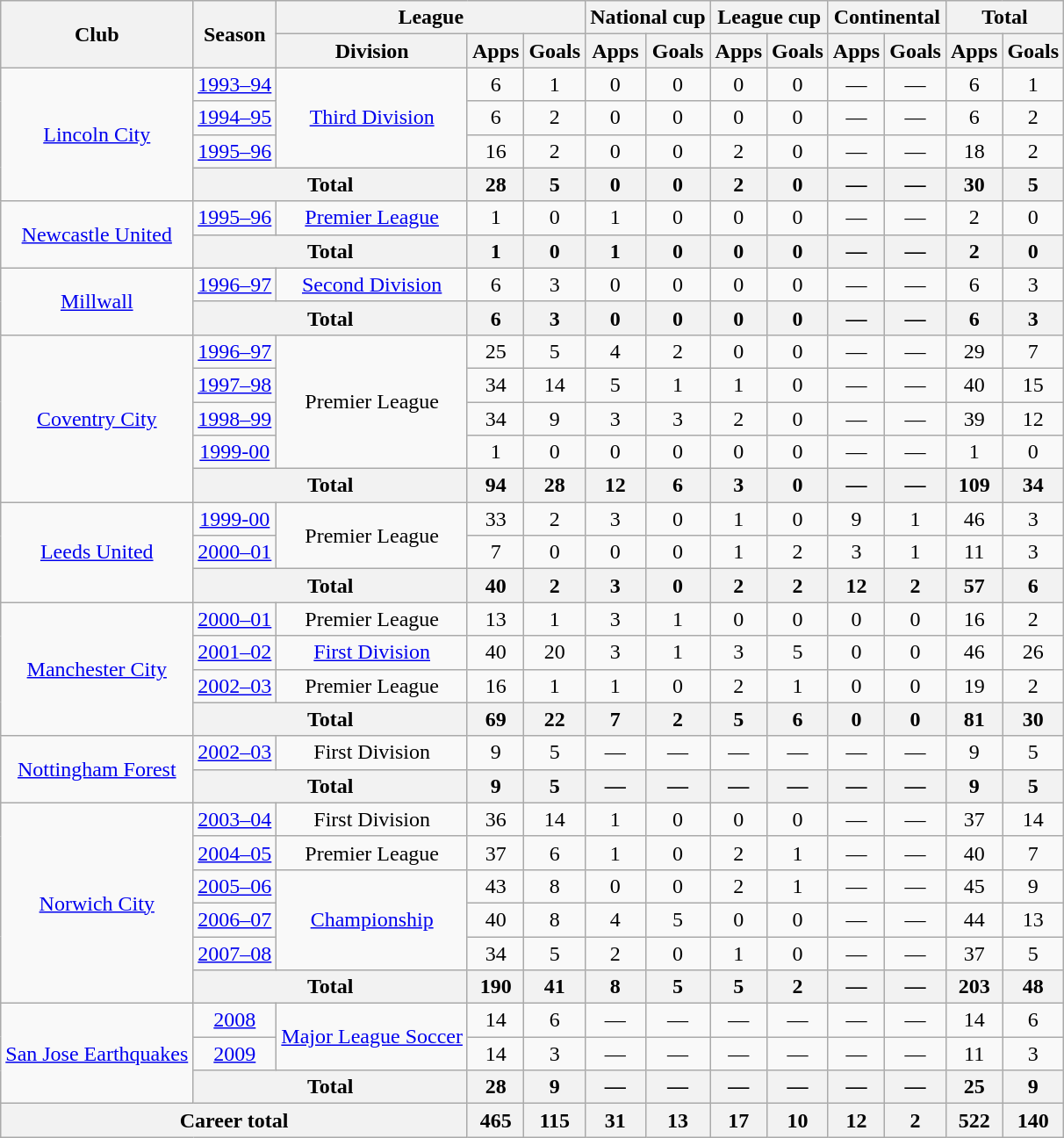<table class="wikitable" style="text-align:center">
<tr>
<th rowspan="2">Club</th>
<th rowspan="2">Season</th>
<th colspan="3">League</th>
<th colspan="2">National cup</th>
<th colspan="2">League cup</th>
<th colspan="2">Continental</th>
<th colspan="2">Total</th>
</tr>
<tr>
<th>Division</th>
<th>Apps</th>
<th>Goals</th>
<th>Apps</th>
<th>Goals</th>
<th>Apps</th>
<th>Goals</th>
<th>Apps</th>
<th>Goals</th>
<th>Apps</th>
<th>Goals</th>
</tr>
<tr>
<td rowspan="4"><a href='#'>Lincoln City</a></td>
<td><a href='#'>1993–94</a></td>
<td rowspan="3"><a href='#'>Third Division</a></td>
<td>6</td>
<td>1</td>
<td>0</td>
<td>0</td>
<td>0</td>
<td>0</td>
<td>—</td>
<td>—</td>
<td>6</td>
<td>1</td>
</tr>
<tr>
<td><a href='#'>1994–95</a></td>
<td>6</td>
<td>2</td>
<td>0</td>
<td>0</td>
<td>0</td>
<td>0</td>
<td>—</td>
<td>—</td>
<td>6</td>
<td>2</td>
</tr>
<tr>
<td><a href='#'>1995–96</a></td>
<td>16</td>
<td>2</td>
<td>0</td>
<td>0</td>
<td>2</td>
<td>0</td>
<td>—</td>
<td>—</td>
<td>18</td>
<td>2</td>
</tr>
<tr>
<th colspan="2">Total</th>
<th>28</th>
<th>5</th>
<th>0</th>
<th>0</th>
<th>2</th>
<th>0</th>
<th><strong>—</strong></th>
<th><strong>—</strong></th>
<th>30</th>
<th>5</th>
</tr>
<tr>
<td rowspan="2"><a href='#'>Newcastle United</a></td>
<td><a href='#'>1995–96</a></td>
<td><a href='#'>Premier League</a></td>
<td>1</td>
<td>0</td>
<td>1</td>
<td>0</td>
<td>0</td>
<td>0</td>
<td>—</td>
<td>—</td>
<td>2</td>
<td>0</td>
</tr>
<tr>
<th colspan="2">Total</th>
<th>1</th>
<th>0</th>
<th>1</th>
<th>0</th>
<th>0</th>
<th>0</th>
<th><strong>—</strong></th>
<th><strong>—</strong></th>
<th>2</th>
<th>0</th>
</tr>
<tr>
<td rowspan="2"><a href='#'>Millwall</a></td>
<td><a href='#'>1996–97</a></td>
<td><a href='#'>Second Division</a></td>
<td>6</td>
<td>3</td>
<td>0</td>
<td>0</td>
<td>0</td>
<td>0</td>
<td>—</td>
<td>—</td>
<td>6</td>
<td>3</td>
</tr>
<tr>
<th colspan="2">Total</th>
<th>6</th>
<th>3</th>
<th>0</th>
<th>0</th>
<th>0</th>
<th>0</th>
<th><strong>—</strong></th>
<th><strong>—</strong></th>
<th>6</th>
<th>3</th>
</tr>
<tr>
<td rowspan="5"><a href='#'>Coventry City</a></td>
<td><a href='#'>1996–97</a></td>
<td rowspan="4">Premier League</td>
<td>25</td>
<td>5</td>
<td>4</td>
<td>2</td>
<td>0</td>
<td>0</td>
<td>—</td>
<td>—</td>
<td>29</td>
<td>7</td>
</tr>
<tr>
<td><a href='#'>1997–98</a></td>
<td>34</td>
<td>14</td>
<td>5</td>
<td>1</td>
<td>1</td>
<td>0</td>
<td>—</td>
<td>—</td>
<td>40</td>
<td>15</td>
</tr>
<tr>
<td><a href='#'>1998–99</a></td>
<td>34</td>
<td>9</td>
<td>3</td>
<td>3</td>
<td>2</td>
<td>0</td>
<td>—</td>
<td>—</td>
<td>39</td>
<td>12</td>
</tr>
<tr>
<td><a href='#'>1999-00</a></td>
<td>1</td>
<td>0</td>
<td>0</td>
<td>0</td>
<td>0</td>
<td>0</td>
<td>—</td>
<td>—</td>
<td>1</td>
<td>0</td>
</tr>
<tr>
<th colspan="2">Total</th>
<th>94</th>
<th><strong>28</strong></th>
<th><strong>12</strong></th>
<th>6</th>
<th>3</th>
<th>0</th>
<th><strong>—</strong></th>
<th><strong>—</strong></th>
<th><strong>109</strong></th>
<th><strong>34</strong></th>
</tr>
<tr>
<td rowspan="3"><a href='#'>Leeds United</a></td>
<td><a href='#'>1999-00</a></td>
<td rowspan="2">Premier League</td>
<td>33</td>
<td>2</td>
<td>3</td>
<td>0</td>
<td>1</td>
<td>0</td>
<td>9</td>
<td>1</td>
<td>46</td>
<td>3</td>
</tr>
<tr>
<td><a href='#'>2000–01</a></td>
<td>7</td>
<td>0</td>
<td>0</td>
<td>0</td>
<td>1</td>
<td>2</td>
<td>3</td>
<td>1</td>
<td>11</td>
<td>3</td>
</tr>
<tr>
<th colspan="2">Total</th>
<th><strong>40</strong></th>
<th>2</th>
<th>3</th>
<th>0</th>
<th>2</th>
<th>2</th>
<th>12</th>
<th>2</th>
<th>57</th>
<th>6</th>
</tr>
<tr>
<td rowspan="4"><a href='#'>Manchester City</a></td>
<td><a href='#'>2000–01</a></td>
<td>Premier League</td>
<td>13</td>
<td>1</td>
<td>3</td>
<td>1</td>
<td>0</td>
<td>0</td>
<td>0</td>
<td>0</td>
<td>16</td>
<td>2</td>
</tr>
<tr>
<td><a href='#'>2001–02</a></td>
<td><a href='#'>First Division</a></td>
<td>40</td>
<td>20</td>
<td>3</td>
<td>1</td>
<td>3</td>
<td>5</td>
<td>0</td>
<td>0</td>
<td>46</td>
<td>26</td>
</tr>
<tr>
<td><a href='#'>2002–03</a></td>
<td>Premier League</td>
<td>16</td>
<td>1</td>
<td>1</td>
<td>0</td>
<td>2</td>
<td>1</td>
<td>0</td>
<td>0</td>
<td>19</td>
<td>2</td>
</tr>
<tr>
<th colspan="2">Total</th>
<th>69</th>
<th>22</th>
<th>7</th>
<th>2</th>
<th>5</th>
<th>6</th>
<th>0</th>
<th>0</th>
<th>81</th>
<th>30</th>
</tr>
<tr>
<td rowspan="2"><a href='#'>Nottingham Forest</a></td>
<td><a href='#'>2002–03</a></td>
<td>First Division</td>
<td>9</td>
<td>5</td>
<td>—</td>
<td>—</td>
<td>—</td>
<td>—</td>
<td>—</td>
<td>—</td>
<td>9</td>
<td>5</td>
</tr>
<tr>
<th colspan="2">Total</th>
<th>9</th>
<th>5</th>
<th><strong>—</strong></th>
<th><strong>—</strong></th>
<th><strong>—</strong></th>
<th><strong>—</strong></th>
<th><strong>—</strong></th>
<th><strong>—</strong></th>
<th>9</th>
<th>5</th>
</tr>
<tr>
<td rowspan="6"><a href='#'>Norwich City</a></td>
<td><a href='#'>2003–04</a></td>
<td>First Division</td>
<td>36</td>
<td>14</td>
<td>1</td>
<td>0</td>
<td>0</td>
<td>0</td>
<td>—</td>
<td>—</td>
<td>37</td>
<td>14</td>
</tr>
<tr>
<td><a href='#'>2004–05</a></td>
<td>Premier League</td>
<td>37</td>
<td>6</td>
<td>1</td>
<td>0</td>
<td>2</td>
<td>1</td>
<td>—</td>
<td>—</td>
<td>40</td>
<td>7</td>
</tr>
<tr>
<td><a href='#'>2005–06</a></td>
<td rowspan="3"><a href='#'>Championship</a></td>
<td>43</td>
<td>8</td>
<td>0</td>
<td>0</td>
<td>2</td>
<td>1</td>
<td>—</td>
<td>—</td>
<td>45</td>
<td>9</td>
</tr>
<tr>
<td><a href='#'>2006–07</a></td>
<td>40</td>
<td>8</td>
<td>4</td>
<td>5</td>
<td>0</td>
<td>0</td>
<td>—</td>
<td>—</td>
<td>44</td>
<td>13</td>
</tr>
<tr>
<td><a href='#'>2007–08</a></td>
<td>34</td>
<td>5</td>
<td>2</td>
<td>0</td>
<td>1</td>
<td>0</td>
<td>—</td>
<td>—</td>
<td>37</td>
<td>5</td>
</tr>
<tr>
<th colspan="2">Total</th>
<th>190</th>
<th>41</th>
<th>8</th>
<th>5</th>
<th>5</th>
<th>2</th>
<th><strong>—</strong></th>
<th><strong>—</strong></th>
<th>203</th>
<th>48</th>
</tr>
<tr>
<td rowspan="3"><a href='#'>San Jose Earthquakes</a></td>
<td><a href='#'>2008</a></td>
<td rowspan="2"><a href='#'>Major League Soccer</a></td>
<td>14</td>
<td>6</td>
<td>—</td>
<td>—</td>
<td>—</td>
<td>—</td>
<td>—</td>
<td>—</td>
<td>14</td>
<td>6</td>
</tr>
<tr>
<td><a href='#'>2009</a></td>
<td>14</td>
<td>3</td>
<td>—</td>
<td>—</td>
<td>—</td>
<td>—</td>
<td>—</td>
<td>—</td>
<td>11</td>
<td>3</td>
</tr>
<tr>
<th colspan="2">Total</th>
<th>28</th>
<th>9</th>
<th><strong>—</strong></th>
<th><strong>—</strong></th>
<th><strong>—</strong></th>
<th><strong>—</strong></th>
<th><strong>—</strong></th>
<th><strong>—</strong></th>
<th>25</th>
<th>9</th>
</tr>
<tr>
<th colspan="3">Career total</th>
<th>465</th>
<th>115</th>
<th>31</th>
<th>13</th>
<th>17</th>
<th>10</th>
<th>12</th>
<th>2</th>
<th>522</th>
<th>140</th>
</tr>
</table>
